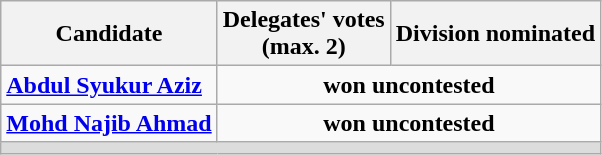<table class=wikitable style=text-align:center>
<tr>
<th>Candidate</th>
<th>Delegates' votes<br>(max. 2)</th>
<th>Division nominated</th>
</tr>
<tr>
<td align=left><strong><a href='#'>Abdul Syukur Aziz</a></strong></td>
<td colspan=2 align=center><strong>won uncontested</strong></td>
</tr>
<tr>
<td align=left><strong><a href='#'>Mohd Najib Ahmad</a></strong></td>
<td colspan=2 align=center><strong>won uncontested</strong></td>
</tr>
<tr>
<td colspan=3 bgcolor=dcdcdc></td>
</tr>
</table>
